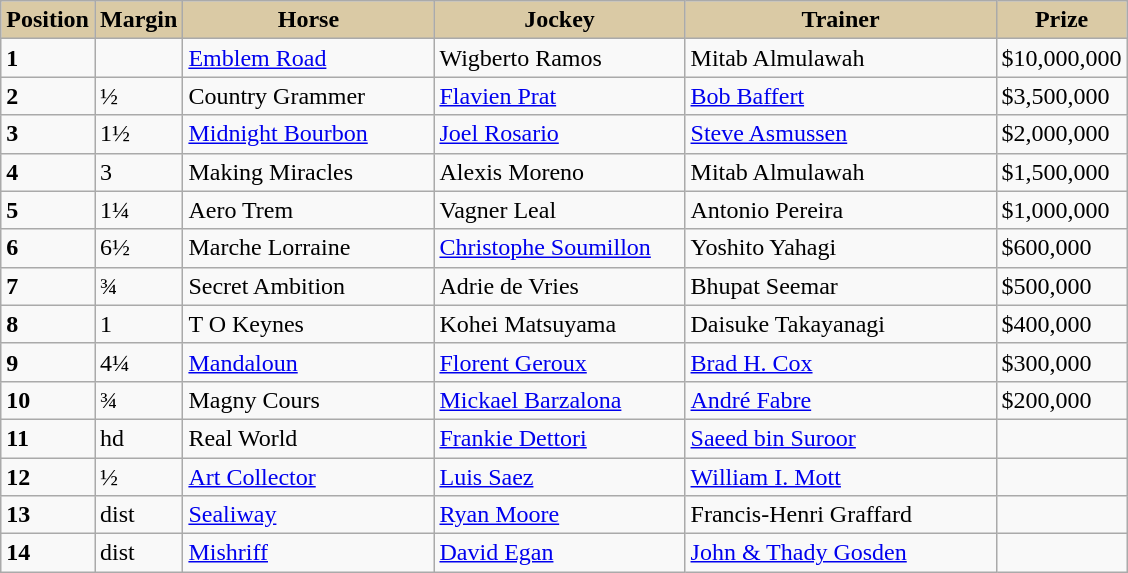<table class="wikitable sortable">
<tr style="background:#DACAA5; text-align:center;">
<td style="width:35px;"><strong>Position</strong></td>
<td style="width:45px;"><strong>Margin</strong></td>
<td style="width:160px;"><strong>Horse</strong></td>
<td style="width:160px;"><strong>Jockey</strong></td>
<td style="width:200px;"><strong>Trainer</strong></td>
<td style="width:80px;"><strong>Prize</strong></td>
</tr>
<tr>
<td><strong>1</strong></td>
<td></td>
<td><a href='#'>Emblem Road</a></td>
<td>Wigberto Ramos</td>
<td>Mitab Almulawah</td>
<td>$10,000,000</td>
</tr>
<tr>
<td><strong>2</strong></td>
<td>½</td>
<td>Country Grammer</td>
<td><a href='#'>Flavien Prat</a></td>
<td><a href='#'>Bob Baffert</a></td>
<td>$3,500,000</td>
</tr>
<tr>
<td><strong>3</strong></td>
<td>1½</td>
<td><a href='#'>Midnight Bourbon</a></td>
<td><a href='#'>Joel Rosario</a></td>
<td><a href='#'>Steve Asmussen</a></td>
<td>$2,000,000</td>
</tr>
<tr>
<td><strong>4</strong></td>
<td>3</td>
<td>Making Miracles</td>
<td>Alexis Moreno</td>
<td>Mitab Almulawah</td>
<td>$1,500,000</td>
</tr>
<tr>
<td><strong>5</strong></td>
<td>1¼</td>
<td>Aero Trem</td>
<td>Vagner Leal</td>
<td>Antonio Pereira</td>
<td>$1,000,000</td>
</tr>
<tr>
<td><strong>6</strong></td>
<td>6½</td>
<td>Marche Lorraine</td>
<td><a href='#'>Christophe Soumillon</a></td>
<td>Yoshito Yahagi</td>
<td>$600,000</td>
</tr>
<tr>
<td><strong>7</strong></td>
<td>¾</td>
<td>Secret Ambition</td>
<td>Adrie de Vries</td>
<td>Bhupat Seemar</td>
<td>$500,000</td>
</tr>
<tr>
<td><strong>8</strong></td>
<td>1</td>
<td>T O Keynes</td>
<td>Kohei Matsuyama</td>
<td>Daisuke Takayanagi</td>
<td>$400,000</td>
</tr>
<tr>
<td><strong>9</strong></td>
<td>4¼</td>
<td><a href='#'>Mandaloun</a></td>
<td><a href='#'>Florent Geroux</a></td>
<td><a href='#'>Brad H. Cox</a></td>
<td>$300,000</td>
</tr>
<tr>
<td><strong>10</strong></td>
<td>¾</td>
<td>Magny Cours</td>
<td><a href='#'>Mickael Barzalona</a></td>
<td><a href='#'>André Fabre</a></td>
<td>$200,000</td>
</tr>
<tr>
<td><strong>11</strong></td>
<td>hd</td>
<td>Real World</td>
<td><a href='#'>Frankie Dettori</a></td>
<td><a href='#'>Saeed bin Suroor</a></td>
<td></td>
</tr>
<tr>
<td><strong>12</strong></td>
<td>½</td>
<td><a href='#'>Art Collector</a></td>
<td><a href='#'>Luis Saez</a></td>
<td><a href='#'>William I. Mott</a></td>
<td></td>
</tr>
<tr>
<td><strong>13</strong></td>
<td>dist</td>
<td><a href='#'>Sealiway</a></td>
<td><a href='#'>Ryan Moore</a></td>
<td>Francis-Henri Graffard</td>
<td></td>
</tr>
<tr>
<td><strong>14</strong></td>
<td>dist</td>
<td><a href='#'>Mishriff</a></td>
<td><a href='#'>David Egan</a></td>
<td><a href='#'>John & Thady Gosden</a></td>
<td></td>
</tr>
</table>
